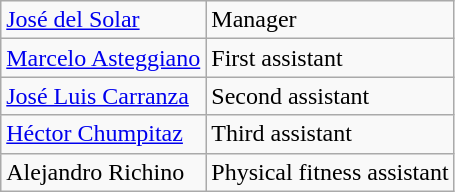<table class="wikitable">
<tr>
<td><a href='#'>José del Solar</a></td>
<td>Manager</td>
</tr>
<tr>
<td><a href='#'>Marcelo Asteggiano</a></td>
<td>First assistant</td>
</tr>
<tr>
<td><a href='#'>José Luis Carranza</a></td>
<td>Second assistant</td>
</tr>
<tr>
<td><a href='#'>Héctor Chumpitaz</a></td>
<td>Third assistant</td>
</tr>
<tr>
<td>Alejandro Richino</td>
<td>Physical fitness assistant</td>
</tr>
</table>
